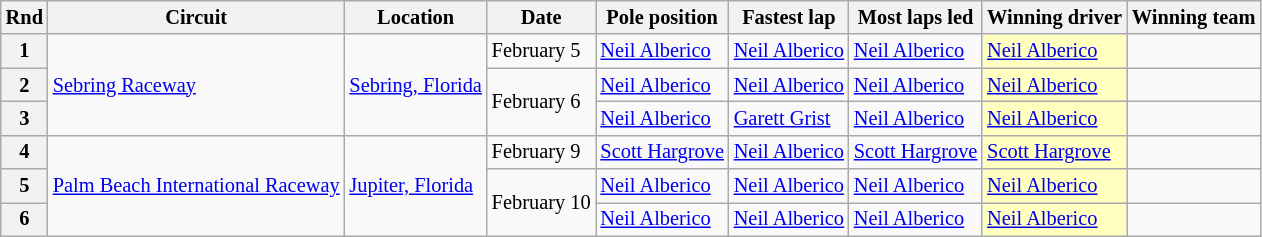<table class="wikitable" style="font-size: 85%;">
<tr>
<th Round>Rnd</th>
<th>Circuit</th>
<th>Location</th>
<th>Date</th>
<th>Pole position</th>
<th>Fastest lap</th>
<th>Most laps led</th>
<th>Winning driver</th>
<th>Winning team</th>
</tr>
<tr>
<th>1</th>
<td rowspan=3><a href='#'>Sebring Raceway</a></td>
<td rowspan=3><a href='#'>Sebring, Florida</a></td>
<td>February 5</td>
<td> <a href='#'>Neil Alberico</a></td>
<td> <a href='#'>Neil Alberico</a></td>
<td> <a href='#'>Neil Alberico</a></td>
<td style="background:#FFFFBF;"> <a href='#'>Neil Alberico</a></td>
<td> </td>
</tr>
<tr>
<th>2</th>
<td rowspan=2>February 6</td>
<td> <a href='#'>Neil Alberico</a></td>
<td> <a href='#'>Neil Alberico</a></td>
<td> <a href='#'>Neil Alberico</a></td>
<td style="background:#FFFFBF;"> <a href='#'>Neil Alberico</a></td>
<td> </td>
</tr>
<tr>
<th>3</th>
<td> <a href='#'>Neil Alberico</a></td>
<td> <a href='#'>Garett Grist</a></td>
<td> <a href='#'>Neil Alberico</a></td>
<td style="background:#FFFFBF;"> <a href='#'>Neil Alberico</a></td>
<td> </td>
</tr>
<tr>
<th>4</th>
<td rowspan=3><a href='#'>Palm Beach International Raceway</a></td>
<td rowspan=3><a href='#'>Jupiter, Florida</a></td>
<td>February 9</td>
<td> <a href='#'>Scott Hargrove</a></td>
<td> <a href='#'>Neil Alberico</a></td>
<td> <a href='#'>Scott Hargrove</a></td>
<td style="background:#FFFFBF;"> <a href='#'>Scott Hargrove</a></td>
<td> </td>
</tr>
<tr>
<th>5</th>
<td rowspan=2>February 10</td>
<td> <a href='#'>Neil Alberico</a></td>
<td> <a href='#'>Neil Alberico</a></td>
<td> <a href='#'>Neil Alberico</a></td>
<td style="background:#FFFFBF;"> <a href='#'>Neil Alberico</a></td>
<td> </td>
</tr>
<tr>
<th>6</th>
<td> <a href='#'>Neil Alberico</a></td>
<td> <a href='#'>Neil Alberico</a></td>
<td> <a href='#'>Neil Alberico</a></td>
<td style="background:#FFFFBF;"> <a href='#'>Neil Alberico</a></td>
<td> </td>
</tr>
</table>
